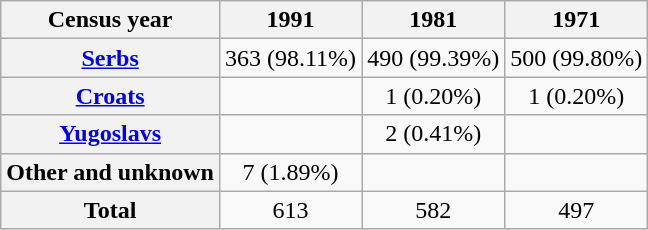<table class="wikitable" style="text-align: center;">
<tr>
<th scope="row">Census year</th>
<th scope="col">1991</th>
<th scope="col">1981</th>
<th scope="col">1971</th>
</tr>
<tr>
<th scope="row"><a href='#'>Serbs</a></th>
<td>363 (98.11%)</td>
<td>490 (99.39%)</td>
<td>500 (99.80%)</td>
</tr>
<tr>
<th scope="row"><a href='#'>Croats</a></th>
<td></td>
<td>1 (0.20%)</td>
<td>1 (0.20%)</td>
</tr>
<tr>
<th scope="row"><a href='#'>Yugoslavs</a></th>
<td></td>
<td>2 (0.41%)</td>
<td></td>
</tr>
<tr>
<th scope="row">Other and unknown</th>
<td>7 (1.89%)</td>
<td></td>
<td></td>
</tr>
<tr>
<th scope="row">Total</th>
<td>613</td>
<td>582</td>
<td>497</td>
</tr>
</table>
